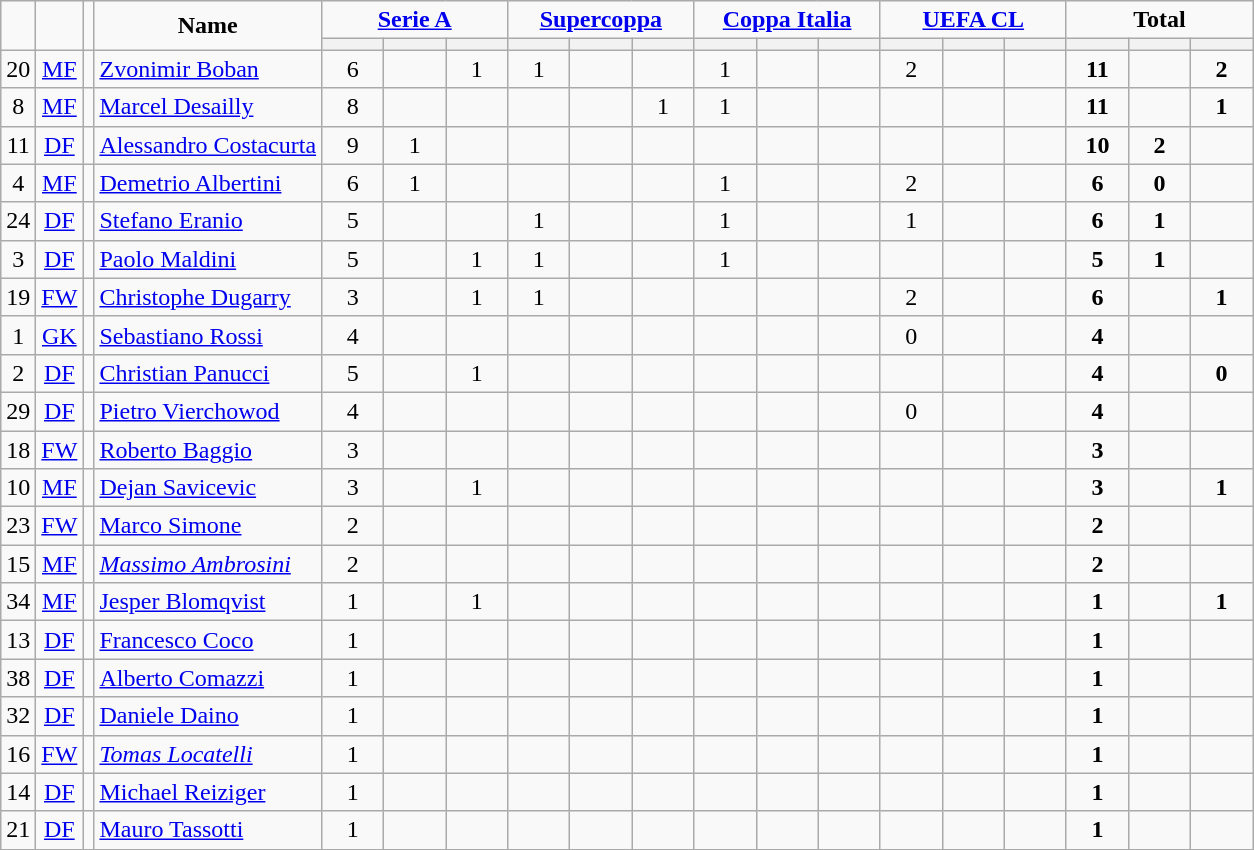<table class="wikitable" style="text-align:center;">
<tr>
<td rowspan="2" !width=15><strong></strong></td>
<td rowspan="2" !width=15><strong></strong></td>
<td rowspan="2" !width=15><strong></strong></td>
<td rowspan="2" !width=120><strong>Name</strong></td>
<td colspan="3"><strong><a href='#'>Serie A</a></strong></td>
<td colspan="3"><strong><a href='#'>Supercoppa</a></strong></td>
<td colspan="3"><strong><a href='#'>Coppa Italia</a></strong></td>
<td colspan="3"><strong><a href='#'>UEFA CL</a></strong></td>
<td colspan="3"><strong>Total</strong></td>
</tr>
<tr>
<th width=34; background:#fe9;"></th>
<th width=34; background:#fe9;"></th>
<th width=34; background:#ff8888;"></th>
<th width=34; background:#fe9;"></th>
<th width=34; background:#fe9;"></th>
<th width=34; background:#ff8888;"></th>
<th width=34; background:#fe9;"></th>
<th width=34; background:#fe9;"></th>
<th width=34; background:#ff8888;"></th>
<th width=34; background:#fe9;"></th>
<th width=34; background:#fe9;"></th>
<th width=34; background:#ff8888;"></th>
<th width=34; background:#fe9;"></th>
<th width=34; background:#fe9;"></th>
<th width=34; background:#ff8888;"></th>
</tr>
<tr>
<td>20</td>
<td><a href='#'>MF</a></td>
<td></td>
<td align=left><a href='#'>Zvonimir Boban</a></td>
<td>6</td>
<td></td>
<td>1</td>
<td>1</td>
<td></td>
<td></td>
<td>1</td>
<td></td>
<td></td>
<td>2</td>
<td></td>
<td></td>
<td><strong>11</strong></td>
<td></td>
<td><strong>2</strong></td>
</tr>
<tr>
<td>8</td>
<td><a href='#'>MF</a></td>
<td></td>
<td align=left><a href='#'>Marcel Desailly</a></td>
<td>8</td>
<td></td>
<td></td>
<td></td>
<td></td>
<td>1</td>
<td>1</td>
<td></td>
<td></td>
<td></td>
<td></td>
<td></td>
<td><strong>11</strong></td>
<td></td>
<td><strong>1</strong></td>
</tr>
<tr>
<td>11</td>
<td><a href='#'>DF</a></td>
<td></td>
<td align=left><a href='#'>Alessandro Costacurta</a></td>
<td>9</td>
<td>1</td>
<td></td>
<td></td>
<td></td>
<td></td>
<td></td>
<td></td>
<td></td>
<td></td>
<td></td>
<td></td>
<td><strong>10</strong></td>
<td><strong>2</strong></td>
<td></td>
</tr>
<tr>
<td>4</td>
<td><a href='#'>MF</a></td>
<td></td>
<td align=left><a href='#'>Demetrio Albertini</a></td>
<td>6</td>
<td>1</td>
<td></td>
<td></td>
<td></td>
<td></td>
<td>1</td>
<td></td>
<td></td>
<td>2</td>
<td></td>
<td></td>
<td><strong>6</strong></td>
<td><strong>0</strong></td>
<td></td>
</tr>
<tr>
<td>24</td>
<td><a href='#'>DF</a></td>
<td></td>
<td align=left><a href='#'>Stefano Eranio</a></td>
<td>5</td>
<td></td>
<td></td>
<td>1</td>
<td></td>
<td></td>
<td>1</td>
<td></td>
<td></td>
<td>1</td>
<td></td>
<td></td>
<td><strong>6</strong></td>
<td><strong>1</strong></td>
<td></td>
</tr>
<tr>
<td>3</td>
<td><a href='#'>DF</a></td>
<td></td>
<td align=left><a href='#'>Paolo Maldini</a></td>
<td>5</td>
<td></td>
<td>1</td>
<td>1</td>
<td></td>
<td></td>
<td>1</td>
<td></td>
<td></td>
<td></td>
<td></td>
<td></td>
<td><strong>5</strong></td>
<td><strong>1</strong></td>
<td></td>
</tr>
<tr>
<td>19</td>
<td><a href='#'>FW</a></td>
<td></td>
<td align=left><a href='#'>Christophe Dugarry</a></td>
<td>3</td>
<td></td>
<td>1</td>
<td>1</td>
<td></td>
<td></td>
<td></td>
<td></td>
<td></td>
<td>2</td>
<td></td>
<td></td>
<td><strong>6</strong></td>
<td></td>
<td><strong>1</strong></td>
</tr>
<tr>
<td>1</td>
<td><a href='#'>GK</a></td>
<td></td>
<td align=left><a href='#'>Sebastiano Rossi</a></td>
<td>4</td>
<td></td>
<td></td>
<td></td>
<td></td>
<td></td>
<td></td>
<td></td>
<td></td>
<td>0</td>
<td></td>
<td></td>
<td><strong>4</strong></td>
<td></td>
<td></td>
</tr>
<tr>
<td>2</td>
<td><a href='#'>DF</a></td>
<td></td>
<td align=left><a href='#'>Christian Panucci</a></td>
<td>5</td>
<td></td>
<td>1</td>
<td></td>
<td></td>
<td></td>
<td></td>
<td></td>
<td></td>
<td></td>
<td></td>
<td></td>
<td><strong>4</strong></td>
<td></td>
<td><strong>0</strong></td>
</tr>
<tr>
<td>29</td>
<td><a href='#'>DF</a></td>
<td></td>
<td align=left><a href='#'>Pietro Vierchowod</a></td>
<td>4</td>
<td></td>
<td></td>
<td></td>
<td></td>
<td></td>
<td></td>
<td></td>
<td></td>
<td>0</td>
<td></td>
<td></td>
<td><strong>4</strong></td>
<td></td>
<td></td>
</tr>
<tr>
<td>18</td>
<td><a href='#'>FW</a></td>
<td></td>
<td align=left><a href='#'>Roberto Baggio</a></td>
<td>3</td>
<td></td>
<td></td>
<td></td>
<td></td>
<td></td>
<td></td>
<td></td>
<td></td>
<td></td>
<td></td>
<td></td>
<td><strong>3</strong></td>
<td></td>
<td></td>
</tr>
<tr>
<td>10</td>
<td><a href='#'>MF</a></td>
<td></td>
<td align=left><a href='#'>Dejan Savicevic</a></td>
<td>3</td>
<td></td>
<td>1</td>
<td></td>
<td></td>
<td></td>
<td></td>
<td></td>
<td></td>
<td></td>
<td></td>
<td></td>
<td><strong>3</strong></td>
<td></td>
<td><strong>1</strong></td>
</tr>
<tr>
<td>23</td>
<td><a href='#'>FW</a></td>
<td></td>
<td align=left><a href='#'>Marco Simone</a></td>
<td>2</td>
<td></td>
<td></td>
<td></td>
<td></td>
<td></td>
<td></td>
<td></td>
<td></td>
<td></td>
<td></td>
<td></td>
<td><strong>2</strong></td>
<td></td>
<td></td>
</tr>
<tr>
<td>15</td>
<td><a href='#'>MF</a></td>
<td></td>
<td align=left><em><a href='#'>Massimo Ambrosini</a></em></td>
<td>2</td>
<td></td>
<td></td>
<td></td>
<td></td>
<td></td>
<td></td>
<td></td>
<td></td>
<td></td>
<td></td>
<td></td>
<td><strong>2</strong></td>
<td></td>
<td></td>
</tr>
<tr>
<td>34</td>
<td><a href='#'>MF</a></td>
<td></td>
<td align=left><a href='#'>Jesper Blomqvist</a></td>
<td>1</td>
<td></td>
<td>1</td>
<td></td>
<td></td>
<td></td>
<td></td>
<td></td>
<td></td>
<td></td>
<td></td>
<td></td>
<td><strong>1</strong></td>
<td></td>
<td><strong>1</strong></td>
</tr>
<tr>
<td>13</td>
<td><a href='#'>DF</a></td>
<td></td>
<td align=left><a href='#'>Francesco Coco</a></td>
<td>1</td>
<td></td>
<td></td>
<td></td>
<td></td>
<td></td>
<td></td>
<td></td>
<td></td>
<td></td>
<td></td>
<td></td>
<td><strong>1</strong></td>
<td></td>
<td></td>
</tr>
<tr>
<td>38</td>
<td><a href='#'>DF</a></td>
<td></td>
<td align=left><a href='#'>Alberto Comazzi</a></td>
<td>1</td>
<td></td>
<td></td>
<td></td>
<td></td>
<td></td>
<td></td>
<td></td>
<td></td>
<td></td>
<td></td>
<td></td>
<td><strong>1</strong></td>
<td></td>
<td></td>
</tr>
<tr>
<td>32</td>
<td><a href='#'>DF</a></td>
<td></td>
<td align=left><a href='#'>Daniele Daino</a></td>
<td>1</td>
<td></td>
<td></td>
<td></td>
<td></td>
<td></td>
<td></td>
<td></td>
<td></td>
<td></td>
<td></td>
<td></td>
<td><strong>1</strong></td>
<td></td>
<td></td>
</tr>
<tr>
<td>16</td>
<td><a href='#'>FW</a></td>
<td></td>
<td align=left><em><a href='#'>Tomas Locatelli</a></em></td>
<td>1</td>
<td></td>
<td></td>
<td></td>
<td></td>
<td></td>
<td></td>
<td></td>
<td></td>
<td></td>
<td></td>
<td></td>
<td><strong>1</strong></td>
<td></td>
<td></td>
</tr>
<tr>
<td>14</td>
<td><a href='#'>DF</a></td>
<td></td>
<td align=left><a href='#'>Michael Reiziger</a></td>
<td>1</td>
<td></td>
<td></td>
<td></td>
<td></td>
<td></td>
<td></td>
<td></td>
<td></td>
<td></td>
<td></td>
<td></td>
<td><strong>1</strong></td>
<td></td>
<td></td>
</tr>
<tr>
<td>21</td>
<td><a href='#'>DF</a></td>
<td></td>
<td align=left><a href='#'>Mauro Tassotti</a></td>
<td>1</td>
<td></td>
<td></td>
<td></td>
<td></td>
<td></td>
<td></td>
<td></td>
<td></td>
<td></td>
<td></td>
<td></td>
<td><strong>1</strong></td>
<td></td>
<td></td>
</tr>
<tr>
</tr>
</table>
